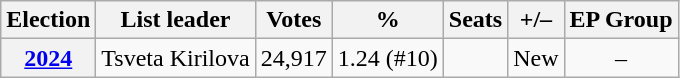<table class="wikitable" style="text-align:center">
<tr>
<th>Election</th>
<th>List leader</th>
<th>Votes</th>
<th>%</th>
<th>Seats</th>
<th>+/–</th>
<th>EP Group</th>
</tr>
<tr>
<th><a href='#'>2024</a></th>
<td>Tsveta Kirilova</td>
<td>24,917</td>
<td>1.24 (#10)</td>
<td></td>
<td>New</td>
<td>–</td>
</tr>
</table>
